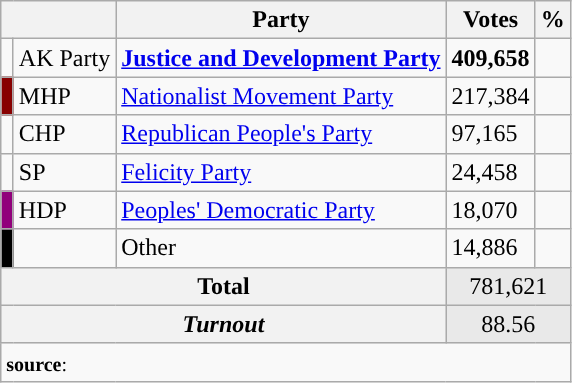<table class="wikitable">
<tr>
<th colspan="2" align="center"></th>
<th align="center">Party</th>
<th align="center">Votes</th>
<th align="center">%</th>
</tr>
<tr align="left">
<td></td>
<td>AK Party</td>
<td><strong><a href='#'>Justice and Development Party</a></strong></td>
<td><strong>409,658</strong></td>
<td><strong></strong></td>
</tr>
<tr align="left">
<td bgcolor="#870000" width="1"></td>
<td>MHP</td>
<td><a href='#'>Nationalist Movement Party</a></td>
<td>217,384</td>
<td></td>
</tr>
<tr align="left">
<td></td>
<td>CHP</td>
<td><a href='#'>Republican People's Party</a></td>
<td>97,165</td>
<td></td>
</tr>
<tr align="left">
<td></td>
<td>SP</td>
<td><a href='#'>Felicity Party</a></td>
<td>24,458</td>
<td></td>
</tr>
<tr align="left">
<td bgcolor="#91007B" width="1"></td>
<td>HDP</td>
<td><a href='#'>Peoples' Democratic Party</a></td>
<td>18,070</td>
<td></td>
</tr>
<tr align="left">
<td bgcolor=" " width="1"></td>
<td></td>
<td>Other</td>
<td>14,886</td>
<td></td>
</tr>
<tr align="left" style="background-color:#E9E9E9">
<th colspan="3" align="center"><strong>Total</strong></th>
<td colspan="5" align="center">781,621</td>
</tr>
<tr align="left" style="background-color:#E9E9E9">
<th colspan="3" align="center"><em>Turnout</em></th>
<td colspan="5" align="center">88.56</td>
</tr>
<tr>
<td colspan="9" align="left"><small><strong>source</strong>: </small></td>
</tr>
</table>
